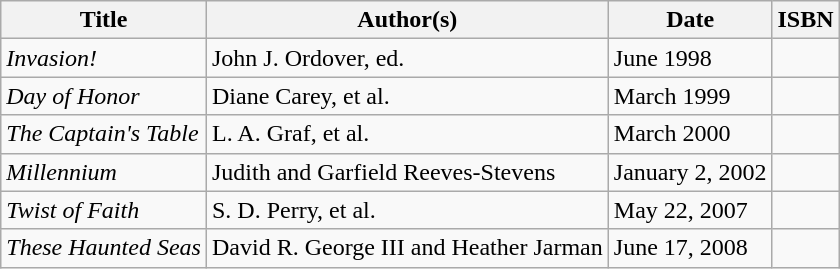<table class="wikitable">
<tr>
<th>Title</th>
<th>Author(s)</th>
<th>Date</th>
<th>ISBN</th>
</tr>
<tr>
<td><em>Invasion!</em></td>
<td>John J. Ordover, ed.</td>
<td>June 1998</td>
<td></td>
</tr>
<tr>
<td><em>Day of Honor</em></td>
<td>Diane Carey, et al.</td>
<td>March 1999</td>
<td></td>
</tr>
<tr>
<td><em>The Captain's Table</em></td>
<td>L. A. Graf, et al.</td>
<td>March 2000</td>
<td></td>
</tr>
<tr>
<td><em>Millennium</em></td>
<td>Judith and Garfield Reeves-Stevens</td>
<td>January 2, 2002</td>
<td></td>
</tr>
<tr>
<td><em>Twist of Faith</em></td>
<td>S. D. Perry, et al.</td>
<td>May 22, 2007</td>
<td></td>
</tr>
<tr>
<td><em>These Haunted Seas</em></td>
<td>David R. George III and Heather Jarman</td>
<td>June 17, 2008</td>
<td></td>
</tr>
</table>
